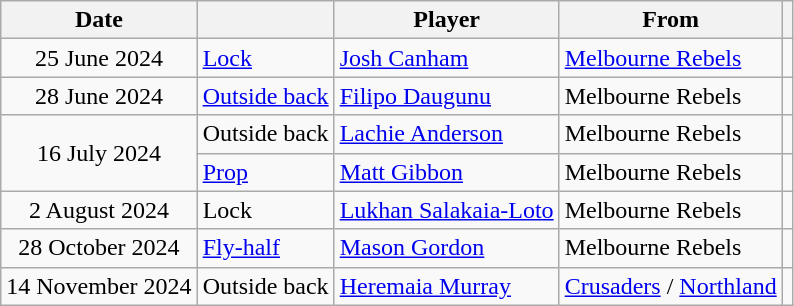<table class="wikitable">
<tr>
<th>Date</th>
<th></th>
<th>Player</th>
<th>From</th>
<th></th>
</tr>
<tr>
<td align=center>25 June 2024</td>
<td><a href='#'>Lock</a></td>
<td> <a href='#'>Josh Canham</a></td>
<td> <a href='#'>Melbourne Rebels</a></td>
<td align=center></td>
</tr>
<tr>
<td align=center>28 June 2024</td>
<td><a href='#'>Outside back</a></td>
<td> <a href='#'>Filipo Daugunu</a></td>
<td> Melbourne Rebels</td>
<td align=center></td>
</tr>
<tr>
<td align=center rowspan=2>16 July 2024</td>
<td>Outside back</td>
<td> <a href='#'>Lachie Anderson</a></td>
<td> Melbourne Rebels</td>
<td align=center></td>
</tr>
<tr>
<td><a href='#'>Prop</a></td>
<td> <a href='#'>Matt Gibbon</a></td>
<td> Melbourne Rebels</td>
<td align=center></td>
</tr>
<tr>
<td align=center>2 August 2024</td>
<td>Lock</td>
<td> <a href='#'>Lukhan Salakaia-Loto</a></td>
<td> Melbourne Rebels</td>
<td align=center></td>
</tr>
<tr>
<td align=center>28 October 2024</td>
<td><a href='#'>Fly-half</a></td>
<td> <a href='#'>Mason Gordon</a></td>
<td> Melbourne Rebels</td>
<td align=center></td>
</tr>
<tr>
<td align=center>14 November 2024</td>
<td>Outside back</td>
<td> <a href='#'>Heremaia Murray</a></td>
<td> <a href='#'>Crusaders</a> / <a href='#'>Northland</a></td>
<td align=center></td>
</tr>
</table>
